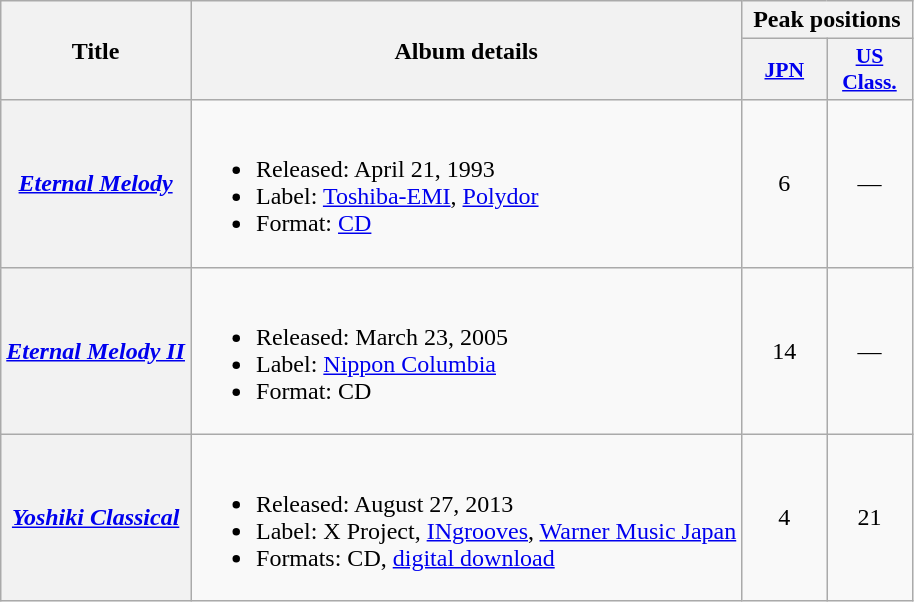<table class="wikitable plainrowheaders">
<tr>
<th scope="col" rowspan="2">Title</th>
<th scope="col" rowspan="2">Album details</th>
<th scope="col" colspan="2">Peak positions</th>
</tr>
<tr>
<th style="width:50px;font-size:90%;" scope="col"><a href='#'>JPN</a><br></th>
<th style="width:50px;font-size:90%;" scope="col"><a href='#'>US Class.</a><br></th>
</tr>
<tr>
<th scope="row"><em><a href='#'>Eternal Melody</a></em></th>
<td><br><ul><li>Released: April 21, 1993</li><li>Label: <a href='#'>Toshiba-EMI</a>, <a href='#'>Polydor</a></li><li>Format: <a href='#'>CD</a></li></ul></td>
<td align="center">6</td>
<td align="center">—</td>
</tr>
<tr>
<th scope="row"><em><a href='#'>Eternal Melody II</a></em></th>
<td><br><ul><li>Released: March 23, 2005</li><li>Label: <a href='#'>Nippon Columbia</a></li><li>Format: CD</li></ul></td>
<td align="center">14</td>
<td align="center">—</td>
</tr>
<tr>
<th scope="row"><em><a href='#'>Yoshiki Classical</a></em></th>
<td><br><ul><li>Released: August 27, 2013</li><li>Label: X Project, <a href='#'>INgrooves</a>, <a href='#'>Warner Music Japan</a></li><li>Formats: CD, <a href='#'>digital download</a></li></ul></td>
<td align="center">4</td>
<td align="center">21</td>
</tr>
</table>
